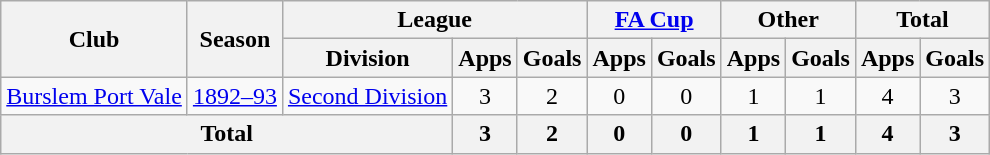<table class="wikitable" style="text-align:center">
<tr>
<th rowspan="2">Club</th>
<th rowspan="2">Season</th>
<th colspan="3">League</th>
<th colspan="2"><a href='#'>FA Cup</a></th>
<th colspan="2">Other</th>
<th colspan="2">Total</th>
</tr>
<tr>
<th>Division</th>
<th>Apps</th>
<th>Goals</th>
<th>Apps</th>
<th>Goals</th>
<th>Apps</th>
<th>Goals</th>
<th>Apps</th>
<th>Goals</th>
</tr>
<tr>
<td rowspan="1"><a href='#'>Burslem Port Vale</a></td>
<td><a href='#'>1892–93</a></td>
<td rowspan="1"><a href='#'>Second Division</a></td>
<td>3</td>
<td>2</td>
<td>0</td>
<td>0</td>
<td>1</td>
<td>1</td>
<td>4</td>
<td>3</td>
</tr>
<tr>
<th colspan="3">Total</th>
<th>3</th>
<th>2</th>
<th>0</th>
<th>0</th>
<th>1</th>
<th>1</th>
<th>4</th>
<th>3</th>
</tr>
</table>
